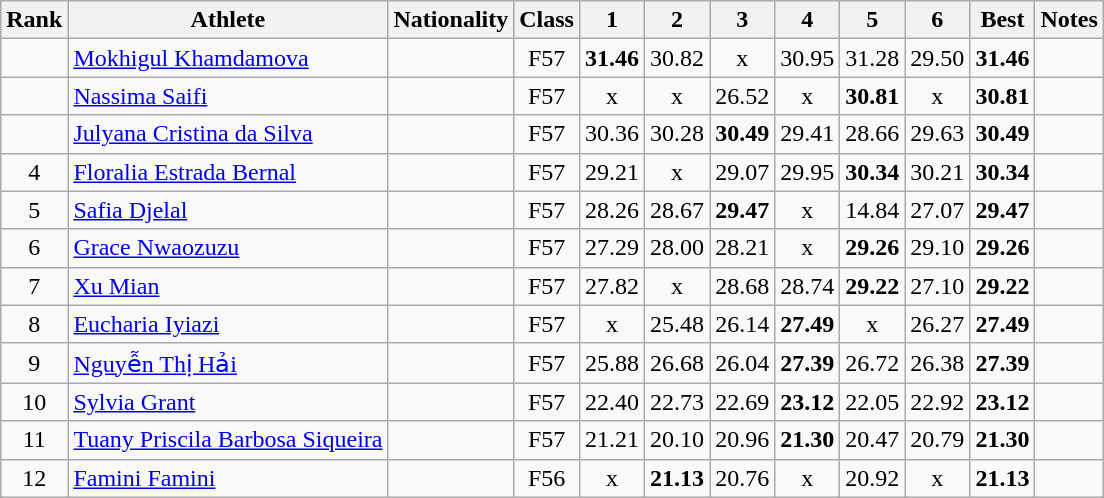<table class="wikitable sortable" style="text-align:center">
<tr>
<th>Rank</th>
<th>Athlete</th>
<th>Nationality</th>
<th>Class</th>
<th>1</th>
<th>2</th>
<th>3</th>
<th>4</th>
<th>5</th>
<th>6</th>
<th>Best</th>
<th>Notes</th>
</tr>
<tr>
<td></td>
<td align="left"><a href='#'>Mokhigul Khamdamova</a></td>
<td align="left"></td>
<td>F57</td>
<td><strong>31.46</strong></td>
<td>30.82</td>
<td>x</td>
<td>30.95</td>
<td>31.28</td>
<td>29.50</td>
<td><strong>31.46</strong></td>
<td></td>
</tr>
<tr>
<td></td>
<td align="left"><a href='#'>Nassima Saifi</a></td>
<td align="left"></td>
<td>F57</td>
<td>x</td>
<td>x</td>
<td>26.52</td>
<td>x</td>
<td><strong>30.81</strong></td>
<td>x</td>
<td><strong>30.81</strong></td>
<td></td>
</tr>
<tr>
<td></td>
<td align="left"><a href='#'>Julyana Cristina da Silva</a></td>
<td align="left"></td>
<td>F57</td>
<td>30.36</td>
<td>30.28</td>
<td><strong>30.49</strong></td>
<td>29.41</td>
<td>28.66</td>
<td>29.63</td>
<td><strong>30.49</strong></td>
<td></td>
</tr>
<tr>
<td>4</td>
<td align="left"><a href='#'>Floralia Estrada Bernal</a></td>
<td align="left"></td>
<td>F57</td>
<td>29.21</td>
<td>x</td>
<td>29.07</td>
<td>29.95</td>
<td><strong>30.34</strong></td>
<td>30.21</td>
<td><strong>30.34</strong></td>
<td></td>
</tr>
<tr>
<td>5</td>
<td align="left"><a href='#'>Safia Djelal</a></td>
<td align="left"></td>
<td>F57</td>
<td>28.26</td>
<td>28.67</td>
<td><strong>29.47</strong></td>
<td>x</td>
<td>14.84</td>
<td>27.07</td>
<td><strong>29.47</strong></td>
<td></td>
</tr>
<tr>
<td>6</td>
<td align="left"><a href='#'>Grace Nwaozuzu</a></td>
<td align="left"></td>
<td>F57</td>
<td>27.29</td>
<td>28.00</td>
<td>28.21</td>
<td>x</td>
<td><strong>29.26</strong></td>
<td>29.10</td>
<td><strong>29.26</strong></td>
<td></td>
</tr>
<tr>
<td>7</td>
<td align="left"><a href='#'>Xu Mian</a></td>
<td align="left"></td>
<td>F57</td>
<td>27.82</td>
<td>x</td>
<td>28.68</td>
<td>28.74</td>
<td><strong>29.22</strong></td>
<td>27.10</td>
<td><strong>29.22</strong></td>
<td></td>
</tr>
<tr>
<td>8</td>
<td align="left"><a href='#'>Eucharia Iyiazi</a></td>
<td align="left"></td>
<td>F57</td>
<td>x</td>
<td>25.48</td>
<td>26.14</td>
<td><strong>27.49</strong></td>
<td>x</td>
<td>26.27</td>
<td><strong>27.49</strong></td>
<td></td>
</tr>
<tr>
<td>9</td>
<td align="left"><a href='#'>Nguyễn Thị Hải</a></td>
<td align="left"></td>
<td>F57</td>
<td>25.88</td>
<td>26.68</td>
<td>26.04</td>
<td><strong>27.39</strong></td>
<td>26.72</td>
<td>26.38</td>
<td><strong>27.39</strong></td>
<td></td>
</tr>
<tr>
<td>10</td>
<td align="left"><a href='#'>Sylvia Grant</a></td>
<td align="left"></td>
<td>F57</td>
<td>22.40</td>
<td>22.73</td>
<td>22.69</td>
<td><strong>23.12</strong></td>
<td>22.05</td>
<td>22.92</td>
<td><strong>23.12</strong></td>
<td></td>
</tr>
<tr>
<td>11</td>
<td align="left"><a href='#'>Tuany Priscila Barbosa Siqueira</a></td>
<td align="left"></td>
<td>F57</td>
<td>21.21</td>
<td>20.10</td>
<td>20.96</td>
<td><strong>21.30</strong></td>
<td>20.47</td>
<td>20.79</td>
<td><strong>21.30</strong></td>
<td></td>
</tr>
<tr>
<td>12</td>
<td align="left"><a href='#'>Famini Famini</a></td>
<td align="left"></td>
<td>F56</td>
<td>x</td>
<td><strong>21.13</strong></td>
<td>20.76</td>
<td>x</td>
<td>20.92</td>
<td>x</td>
<td><strong>21.13</strong></td>
<td></td>
</tr>
</table>
